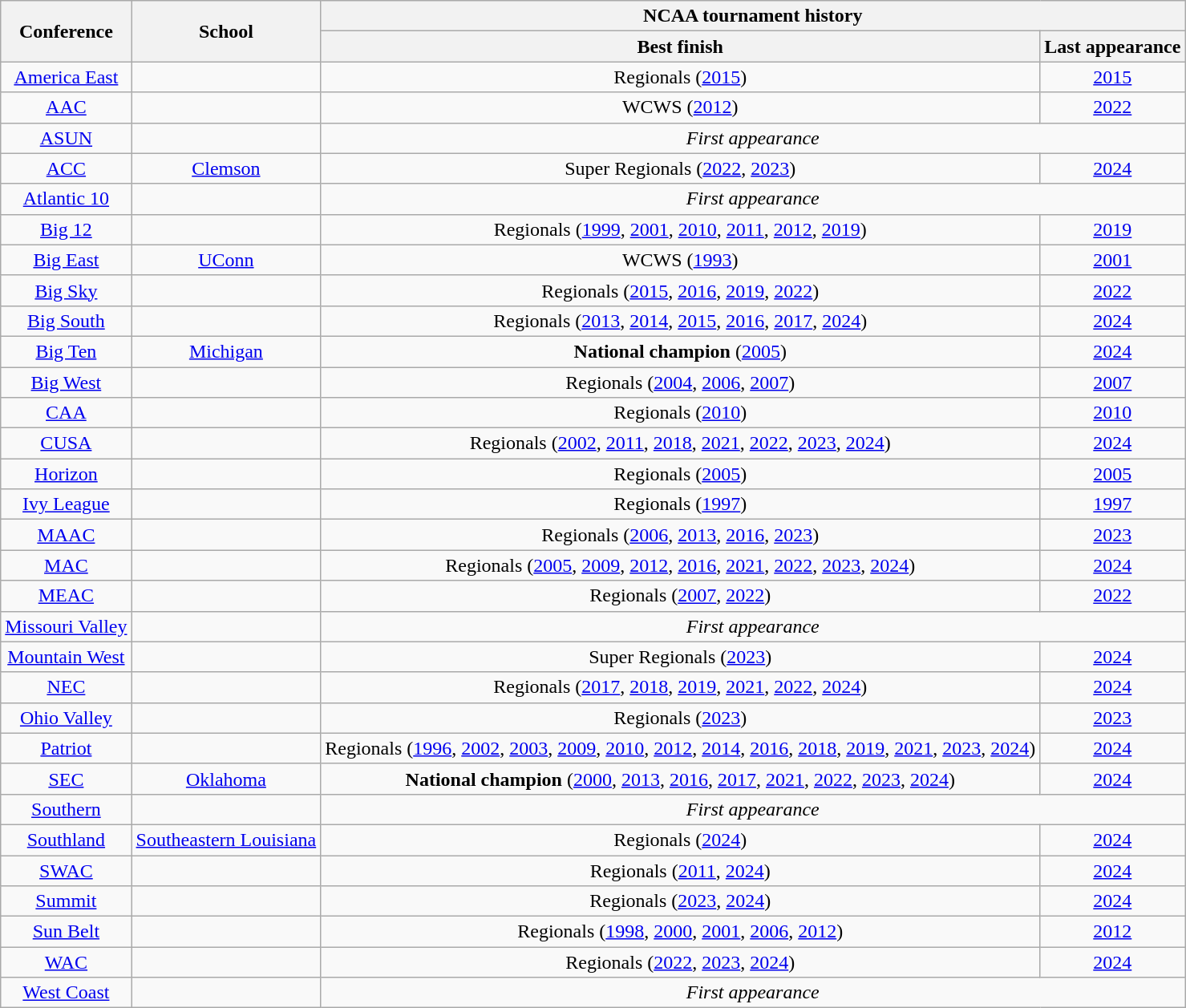<table class="wikitable sortable">
<tr>
<th rowspan=2>Conference</th>
<th rowspan=2>School</th>
<th colspan=2>NCAA tournament history</th>
</tr>
<tr>
<th>Best finish</th>
<th>Last appearance</th>
</tr>
<tr align=center>
<td><a href='#'>America East</a></td>
<td></td>
<td>Regionals (<a href='#'>2015</a>)</td>
<td><a href='#'>2015</a></td>
</tr>
<tr align=center>
<td><a href='#'>AAC</a></td>
<td></td>
<td>WCWS (<a href='#'>2012</a>)</td>
<td><a href='#'>2022</a></td>
</tr>
<tr align=center>
<td><a href='#'>ASUN</a></td>
<td></td>
<td colspan=2><em>First appearance</em></td>
</tr>
<tr align=center>
<td><a href='#'>ACC</a></td>
<td><a href='#'>Clemson</a></td>
<td>Super Regionals (<a href='#'>2022</a>, <a href='#'>2023</a>)</td>
<td><a href='#'>2024</a></td>
</tr>
<tr align=center>
<td><a href='#'>Atlantic 10</a></td>
<td></td>
<td colspan=2><em>First appearance</em></td>
</tr>
<tr align=center>
<td><a href='#'>Big 12</a></td>
<td></td>
<td>Regionals (<a href='#'>1999</a>, <a href='#'>2001</a>, <a href='#'>2010</a>, <a href='#'>2011</a>, <a href='#'>2012</a>, <a href='#'>2019</a>)</td>
<td><a href='#'>2019</a></td>
</tr>
<tr align=center>
<td><a href='#'>Big East</a></td>
<td><a href='#'>UConn</a></td>
<td>WCWS (<a href='#'>1993</a>)</td>
<td><a href='#'>2001</a></td>
</tr>
<tr align=center>
<td><a href='#'>Big Sky</a></td>
<td></td>
<td>Regionals (<a href='#'>2015</a>, <a href='#'>2016</a>, <a href='#'>2019</a>, <a href='#'>2022</a>)</td>
<td><a href='#'>2022</a></td>
</tr>
<tr align=center>
<td><a href='#'>Big South</a></td>
<td></td>
<td>Regionals (<a href='#'>2013</a>, <a href='#'>2014</a>, <a href='#'>2015</a>, <a href='#'>2016</a>, <a href='#'>2017</a>, <a href='#'>2024</a>)</td>
<td><a href='#'>2024</a></td>
</tr>
<tr align=center>
<td><a href='#'>Big Ten</a></td>
<td><a href='#'>Michigan</a></td>
<td><strong>National champion</strong> (<a href='#'>2005</a>)</td>
<td><a href='#'>2024</a></td>
</tr>
<tr align=center>
<td><a href='#'>Big West</a></td>
<td></td>
<td>Regionals (<a href='#'>2004</a>, <a href='#'>2006</a>, <a href='#'>2007</a>)</td>
<td><a href='#'>2007</a></td>
</tr>
<tr align=center>
<td><a href='#'>CAA</a></td>
<td></td>
<td>Regionals (<a href='#'>2010</a>)</td>
<td><a href='#'>2010</a></td>
</tr>
<tr align=center>
<td><a href='#'>CUSA</a></td>
<td></td>
<td>Regionals (<a href='#'>2002</a>, <a href='#'>2011</a>, <a href='#'>2018</a>, <a href='#'>2021</a>, <a href='#'>2022</a>, <a href='#'>2023</a>, <a href='#'>2024</a>)</td>
<td><a href='#'>2024</a></td>
</tr>
<tr align=center>
<td><a href='#'>Horizon</a></td>
<td></td>
<td>Regionals (<a href='#'>2005</a>)</td>
<td><a href='#'>2005</a></td>
</tr>
<tr align=center>
<td><a href='#'>Ivy League</a></td>
<td></td>
<td>Regionals (<a href='#'>1997</a>)</td>
<td><a href='#'>1997</a></td>
</tr>
<tr align=center>
<td><a href='#'>MAAC</a></td>
<td></td>
<td>Regionals (<a href='#'>2006</a>, <a href='#'>2013</a>, <a href='#'>2016</a>, <a href='#'>2023</a>)</td>
<td><a href='#'>2023</a></td>
</tr>
<tr align=center>
<td><a href='#'>MAC</a></td>
<td></td>
<td>Regionals (<a href='#'>2005</a>, <a href='#'>2009</a>, <a href='#'>2012</a>, <a href='#'>2016</a>, <a href='#'>2021</a>, <a href='#'>2022</a>, <a href='#'>2023</a>, <a href='#'>2024</a>)</td>
<td><a href='#'>2024</a></td>
</tr>
<tr align=center>
<td><a href='#'>MEAC</a></td>
<td></td>
<td>Regionals (<a href='#'>2007</a>, <a href='#'>2022</a>)</td>
<td><a href='#'>2022</a></td>
</tr>
<tr align=center>
<td><a href='#'>Missouri Valley</a></td>
<td></td>
<td colspan=2><em>First appearance</em></td>
</tr>
<tr align="center">
<td><a href='#'>Mountain West</a></td>
<td></td>
<td>Super Regionals (<a href='#'>2023</a>)</td>
<td><a href='#'>2024</a></td>
</tr>
<tr align=center>
<td><a href='#'>NEC</a></td>
<td></td>
<td>Regionals (<a href='#'>2017</a>, <a href='#'>2018</a>, <a href='#'>2019</a>, <a href='#'>2021</a>, <a href='#'>2022</a>, <a href='#'>2024</a>)</td>
<td><a href='#'>2024</a></td>
</tr>
<tr align=center>
<td><a href='#'>Ohio Valley</a></td>
<td></td>
<td>Regionals (<a href='#'>2023</a>)</td>
<td><a href='#'>2023</a></td>
</tr>
<tr align=center>
<td><a href='#'>Patriot</a></td>
<td></td>
<td>Regionals (<a href='#'>1996</a>, <a href='#'>2002</a>, <a href='#'>2003</a>, <a href='#'>2009</a>, <a href='#'>2010</a>, <a href='#'>2012</a>, <a href='#'>2014</a>, <a href='#'>2016</a>, <a href='#'>2018</a>, <a href='#'>2019</a>, <a href='#'>2021</a>, <a href='#'>2023</a>, <a href='#'>2024</a>)</td>
<td><a href='#'>2024</a></td>
</tr>
<tr align=center>
<td><a href='#'>SEC</a></td>
<td><a href='#'>Oklahoma</a></td>
<td><strong>National champion</strong> (<a href='#'>2000</a>, <a href='#'>2013</a>, <a href='#'>2016</a>, <a href='#'>2017</a>, <a href='#'>2021</a>, <a href='#'>2022</a>, <a href='#'>2023</a>, <a href='#'>2024</a>)</td>
<td><a href='#'>2024</a></td>
</tr>
<tr align=center>
<td><a href='#'>Southern</a></td>
<td></td>
<td colspan=2><em>First appearance</em></td>
</tr>
<tr align=center>
<td><a href='#'>Southland</a></td>
<td><a href='#'>Southeastern Louisiana</a></td>
<td>Regionals (<a href='#'>2024</a>)</td>
<td><a href='#'>2024</a></td>
</tr>
<tr align=center>
<td><a href='#'>SWAC</a></td>
<td></td>
<td>Regionals (<a href='#'>2011</a>, <a href='#'>2024</a>)</td>
<td><a href='#'>2024</a></td>
</tr>
<tr align=center>
<td><a href='#'>Summit</a></td>
<td></td>
<td>Regionals (<a href='#'>2023</a>, <a href='#'>2024</a>)</td>
<td><a href='#'>2024</a></td>
</tr>
<tr align=center>
<td><a href='#'>Sun Belt</a></td>
<td></td>
<td>Regionals (<a href='#'>1998</a>, <a href='#'>2000</a>, <a href='#'>2001</a>, <a href='#'>2006</a>, <a href='#'>2012</a>)</td>
<td><a href='#'>2012</a></td>
</tr>
<tr align=center>
<td><a href='#'>WAC</a></td>
<td></td>
<td>Regionals (<a href='#'>2022</a>, <a href='#'>2023</a>, <a href='#'>2024</a>)</td>
<td><a href='#'>2024</a></td>
</tr>
<tr align=center>
<td><a href='#'>West Coast</a></td>
<td></td>
<td colspan=2><em>First appearance</em></td>
</tr>
</table>
